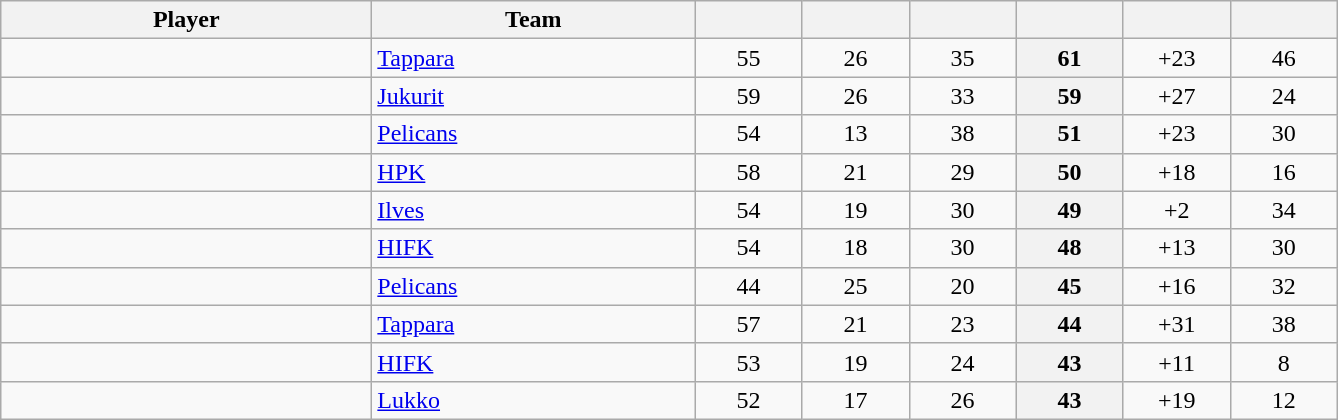<table class="wikitable sortable" style="text-align: center">
<tr>
<th style="width: 15em;">Player</th>
<th style="width: 13em;">Team</th>
<th style="width: 4em;"></th>
<th style="width: 4em;"></th>
<th style="width: 4em;"></th>
<th style="width: 4em;"></th>
<th style="width: 4em;"></th>
<th style="width: 4em;"></th>
</tr>
<tr>
<td style="text-align:left;"> </td>
<td style="text-align:left;"><a href='#'>Tappara</a></td>
<td>55</td>
<td>26</td>
<td>35</td>
<th>61</th>
<td>+23</td>
<td>46</td>
</tr>
<tr>
<td style="text-align:left;"> </td>
<td style="text-align:left;"><a href='#'>Jukurit</a></td>
<td>59</td>
<td>26</td>
<td>33</td>
<th>59</th>
<td>+27</td>
<td>24</td>
</tr>
<tr>
<td style="text-align:left;"> </td>
<td style="text-align:left;"><a href='#'>Pelicans</a></td>
<td>54</td>
<td>13</td>
<td>38</td>
<th>51</th>
<td>+23</td>
<td>30</td>
</tr>
<tr>
<td style="text-align:left;"> </td>
<td style="text-align:left;"><a href='#'>HPK</a></td>
<td>58</td>
<td>21</td>
<td>29</td>
<th>50</th>
<td>+18</td>
<td>16</td>
</tr>
<tr>
<td style="text-align:left;"> </td>
<td style="text-align:left;"><a href='#'>Ilves</a></td>
<td>54</td>
<td>19</td>
<td>30</td>
<th>49</th>
<td>+2</td>
<td>34</td>
</tr>
<tr>
<td style="text-align:left;"> </td>
<td style="text-align:left;"><a href='#'>HIFK</a></td>
<td>54</td>
<td>18</td>
<td>30</td>
<th>48</th>
<td>+13</td>
<td>30</td>
</tr>
<tr>
<td style="text-align:left;"> </td>
<td style="text-align:left;"><a href='#'>Pelicans</a></td>
<td>44</td>
<td>25</td>
<td>20</td>
<th>45</th>
<td>+16</td>
<td>32</td>
</tr>
<tr>
<td style="text-align:left;"> </td>
<td style="text-align:left;"><a href='#'>Tappara</a></td>
<td>57</td>
<td>21</td>
<td>23</td>
<th>44</th>
<td>+31</td>
<td>38</td>
</tr>
<tr>
<td style="text-align:left;"> </td>
<td style="text-align:left;"><a href='#'>HIFK</a></td>
<td>53</td>
<td>19</td>
<td>24</td>
<th>43</th>
<td>+11</td>
<td>8</td>
</tr>
<tr>
<td style="text-align:left;"> </td>
<td style="text-align:left;"><a href='#'>Lukko</a></td>
<td>52</td>
<td>17</td>
<td>26</td>
<th>43</th>
<td>+19</td>
<td>12</td>
</tr>
</table>
